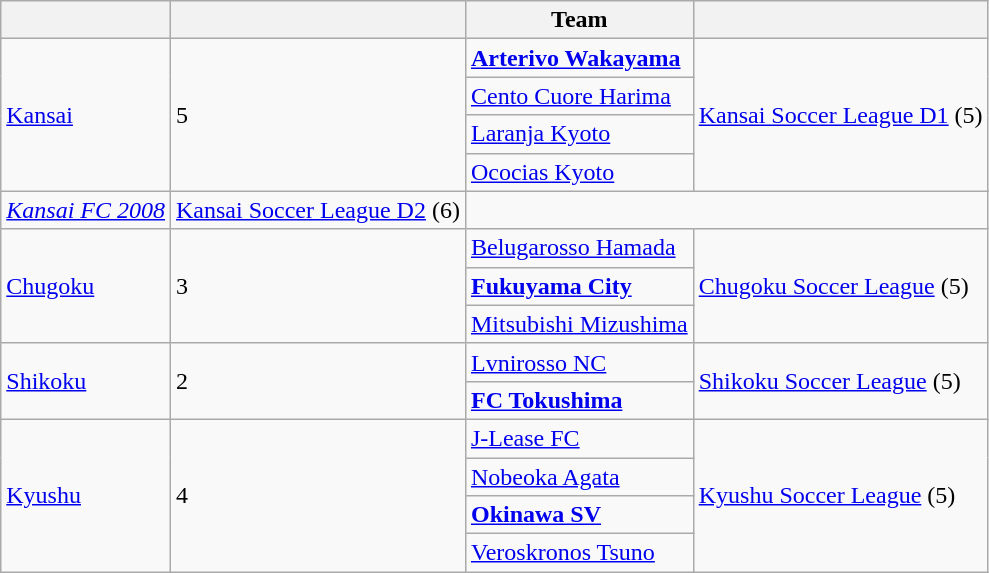<table class = "wikitable" style = "text-align:left">
<tr>
<th></th>
<th></th>
<th>Team</th>
<th></th>
</tr>
<tr>
<td rowspan=5><a href='#'>Kansai</a></td>
<td rowspan=5>5</td>
<td><strong><a href='#'>Arterivo Wakayama</a></strong></td>
<td rowspan=4><a href='#'>Kansai Soccer League D1</a> (5)</td>
</tr>
<tr>
<td><a href='#'>Cento Cuore Harima</a></td>
</tr>
<tr>
<td><a href='#'>Laranja Kyoto</a></td>
</tr>
<tr>
<td><a href='#'>Ococias Kyoto</a></td>
</tr>
<tr>
</tr>
<tr>
<td><em><a href='#'>Kansai FC 2008</a></em></td>
<td><a href='#'>Kansai Soccer League D2</a> (6)</td>
</tr>
<tr>
<td rowspan=3><a href='#'>Chugoku</a></td>
<td rowspan=3>3</td>
<td><a href='#'>Belugarosso Hamada</a></td>
<td rowspan=3><a href='#'>Chugoku Soccer League</a> (5)</td>
</tr>
<tr>
<td><strong><a href='#'>Fukuyama City</a></strong></td>
</tr>
<tr>
<td><a href='#'>Mitsubishi Mizushima</a></td>
</tr>
<tr>
<td rowspan=2><a href='#'>Shikoku</a></td>
<td rowspan=2>2</td>
<td><a href='#'>Lvnirosso NC</a></td>
<td rowspan=2><a href='#'>Shikoku Soccer League</a> (5)</td>
</tr>
<tr>
<td><strong><a href='#'>FC Tokushima</a></strong></td>
</tr>
<tr>
<td rowspan=4><a href='#'>Kyushu</a></td>
<td rowspan=4>4</td>
<td><a href='#'>J-Lease FC</a></td>
<td rowspan=4><a href='#'>Kyushu Soccer League</a> (5)</td>
</tr>
<tr>
<td><a href='#'>Nobeoka Agata</a></td>
</tr>
<tr>
<td><strong><a href='#'>Okinawa SV</a></strong></td>
</tr>
<tr>
<td><a href='#'>Veroskronos Tsuno</a></td>
</tr>
</table>
